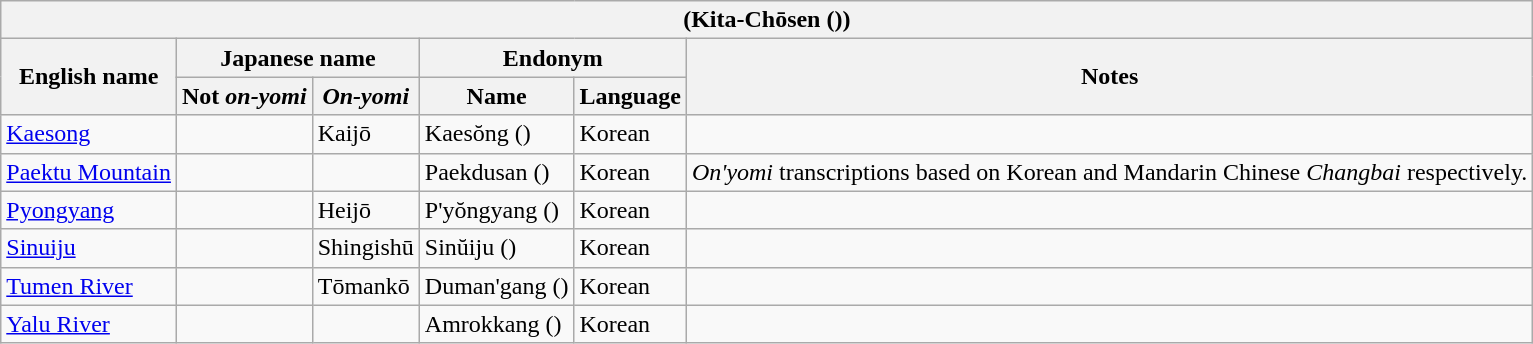<table class="wikitable sortable">
<tr>
<th colspan="6"> (Kita-Chōsen ())</th>
</tr>
<tr>
<th rowspan="2">English name</th>
<th colspan="2">Japanese name</th>
<th colspan="2">Endonym</th>
<th rowspan="2">Notes</th>
</tr>
<tr>
<th>Not <em>on-yomi</em></th>
<th><em>On-yomi</em></th>
<th>Name</th>
<th>Language</th>
</tr>
<tr>
<td><a href='#'>Kaesong</a></td>
<td></td>
<td>Kaijō</td>
<td>Kaesŏng ()</td>
<td>Korean</td>
<td></td>
</tr>
<tr>
<td><a href='#'>Paektu Mountain</a></td>
<td></td>
<td><br></td>
<td>Paekdusan ()</td>
<td>Korean</td>
<td><em>On'yomi</em> transcriptions based on Korean and Mandarin Chinese <em>Changbai</em> respectively.</td>
</tr>
<tr>
<td><a href='#'>Pyongyang</a></td>
<td></td>
<td>Heijō</td>
<td>P'yŏngyang ()</td>
<td>Korean</td>
<td></td>
</tr>
<tr>
<td><a href='#'>Sinuiju</a></td>
<td></td>
<td>Shingishū</td>
<td>Sinŭiju ()</td>
<td>Korean</td>
<td></td>
</tr>
<tr>
<td><a href='#'>Tumen River</a></td>
<td></td>
<td>Tōmankō</td>
<td>Duman'gang ()</td>
<td>Korean</td>
<td></td>
</tr>
<tr>
<td><a href='#'>Yalu River</a></td>
<td></td>
<td></td>
<td>Amrokkang ()</td>
<td>Korean</td>
<td></td>
</tr>
</table>
